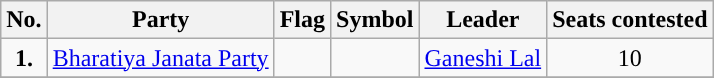<table class="wikitable">
<tr>
<th>No.</th>
<th>Party</th>
<th>Flag</th>
<th>Symbol</th>
<th>Leader</th>
<th>Seats contested</th>
</tr>
<tr>
<td ! style="text-align:center; background:"><strong>1.</strong></td>
<td style="text-align:center"><a href='#'>Bharatiya Janata Party</a></td>
<td></td>
<td></td>
<td style="text-align:center"><a href='#'>Ganeshi Lal</a></td>
<td style="text-align:center">10</td>
</tr>
<tr>
</tr>
</table>
